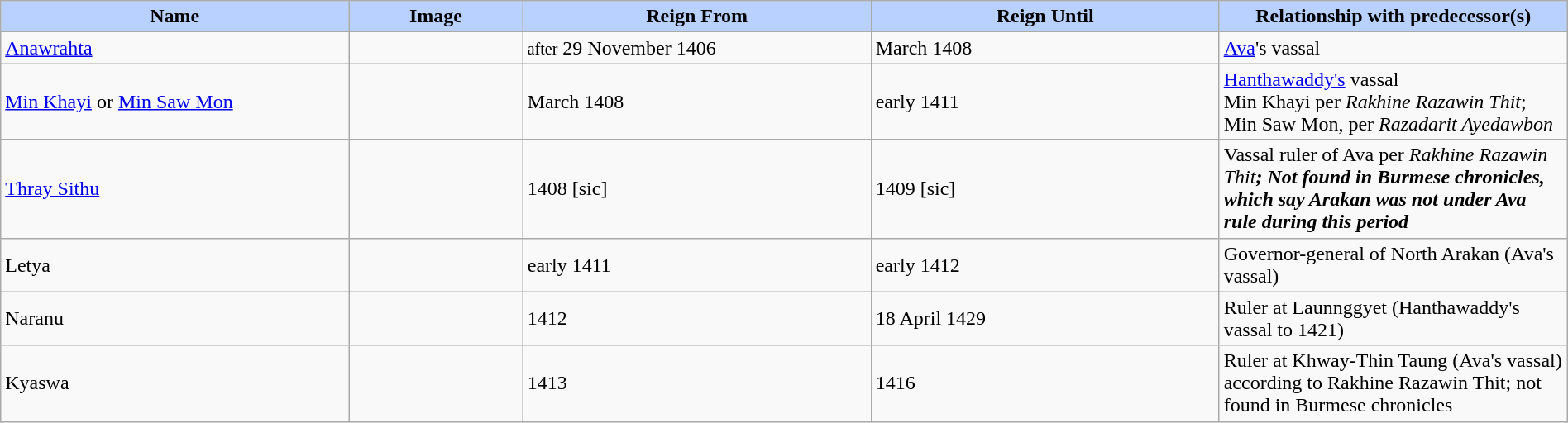<table width=100% class="wikitable">
<tr>
<th style="background-color:#B9D1FF" width=10%>Name</th>
<th style="background-color:#B9D1FF" width=5%>Image</th>
<th style="background-color:#B9D1FF" width=10%>Reign From</th>
<th style="background-color:#B9D1FF" width=10%>Reign Until</th>
<th style="background-color:#B9D1FF" width=10%>Relationship with predecessor(s)</th>
</tr>
<tr>
<td><a href='#'>Anawrahta</a></td>
<td></td>
<td><small>after</small> 29 November 1406</td>
<td>March 1408</td>
<td><a href='#'>Ava</a>'s vassal</td>
</tr>
<tr>
<td><a href='#'>Min Khayi</a> or <a href='#'>Min Saw Mon</a></td>
<td></td>
<td>March 1408</td>
<td>early 1411</td>
<td><a href='#'>Hanthawaddy's</a> vassal <br> Min Khayi per <em>Rakhine Razawin Thit</em>; Min Saw Mon, per <em>Razadarit Ayedawbon</em></td>
</tr>
<tr>
<td><a href='#'>Thray Sithu</a></td>
<td></td>
<td>1408 [sic]</td>
<td>1409 [sic]</td>
<td>Vassal ruler of Ava per <em>Rakhine Razawin Thit<strong>; Not found in Burmese chronicles, which say Arakan was not under Ava rule during this period</td>
</tr>
<tr>
<td>Letya</td>
<td></td>
<td>early 1411</td>
<td>early 1412</td>
<td>Governor-general of North Arakan (Ava's vassal)</td>
</tr>
<tr>
<td>Naranu</td>
<td></td>
<td>1412</td>
<td>18 April 1429</td>
<td>Ruler at Launnggyet (Hanthawaddy's vassal to 1421)</td>
</tr>
<tr>
<td>Kyaswa</td>
<td></td>
<td>1413</td>
<td>1416</td>
<td>Ruler at Khway-Thin Taung (Ava's vassal) according to </em>Rakhine Razawin Thit</strong>; not found in Burmese chronicles</td>
</tr>
</table>
